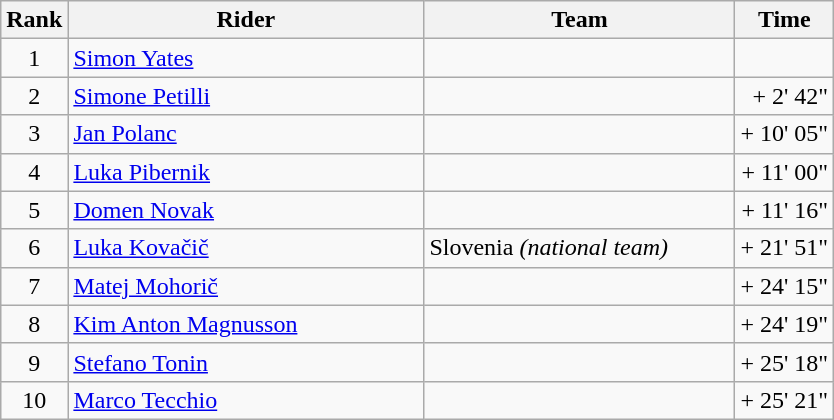<table class="wikitable">
<tr>
<th>Rank</th>
<th>Rider</th>
<th>Team</th>
<th>Time</th>
</tr>
<tr>
<td style="text-align:center;">1</td>
<td width=230px> <a href='#'>Simon Yates</a> </td>
<td width=200px></td>
<td style="text-align:right;"></td>
</tr>
<tr>
<td style="text-align:center;">2</td>
<td> <a href='#'>Simone Petilli</a></td>
<td></td>
<td style="text-align:right;">+ 2' 42"</td>
</tr>
<tr>
<td style="text-align:center;">3</td>
<td> <a href='#'>Jan Polanc</a></td>
<td></td>
<td style="text-align:right;">+ 10' 05"</td>
</tr>
<tr>
<td style="text-align:center;">4</td>
<td> <a href='#'>Luka Pibernik</a></td>
<td></td>
<td style="text-align:right;">+ 11' 00"</td>
</tr>
<tr>
<td style="text-align:center;">5</td>
<td> <a href='#'>Domen Novak</a></td>
<td></td>
<td style="text-align:right;">+ 11' 16"</td>
</tr>
<tr>
<td style="text-align:center;">6</td>
<td> <a href='#'>Luka Kovačič</a></td>
<td>Slovenia <em>(national team)</em></td>
<td style="text-align:right;">+ 21' 51"</td>
</tr>
<tr>
<td style="text-align:center;">7</td>
<td> <a href='#'>Matej Mohorič</a></td>
<td></td>
<td style="text-align:right;">+ 24' 15"</td>
</tr>
<tr>
<td style="text-align:center;">8</td>
<td> <a href='#'>Kim Anton Magnusson</a></td>
<td></td>
<td style="text-align:right;">+ 24' 19"</td>
</tr>
<tr>
<td style="text-align:center;">9</td>
<td> <a href='#'>Stefano Tonin</a></td>
<td></td>
<td style="text-align:right;">+ 25' 18"</td>
</tr>
<tr>
<td style="text-align:center;">10</td>
<td> <a href='#'>Marco Tecchio</a></td>
<td></td>
<td style="text-align:right;">+ 25' 21"</td>
</tr>
</table>
